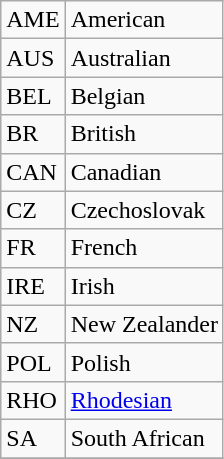<table class="wikitable">
<tr>
<td>AME</td>
<td>American</td>
</tr>
<tr>
<td>AUS</td>
<td>Australian</td>
</tr>
<tr>
<td>BEL</td>
<td>Belgian</td>
</tr>
<tr>
<td>BR</td>
<td>British</td>
</tr>
<tr>
<td>CAN</td>
<td>Canadian</td>
</tr>
<tr>
<td>CZ</td>
<td>Czechoslovak</td>
</tr>
<tr>
<td>FR</td>
<td>French</td>
</tr>
<tr>
<td>IRE</td>
<td>Irish</td>
</tr>
<tr>
<td>NZ</td>
<td>New Zealander</td>
</tr>
<tr>
<td>POL</td>
<td>Polish</td>
</tr>
<tr>
<td>RHO</td>
<td><a href='#'>Rhodesian</a></td>
</tr>
<tr>
<td>SA</td>
<td>South African</td>
</tr>
<tr>
</tr>
</table>
